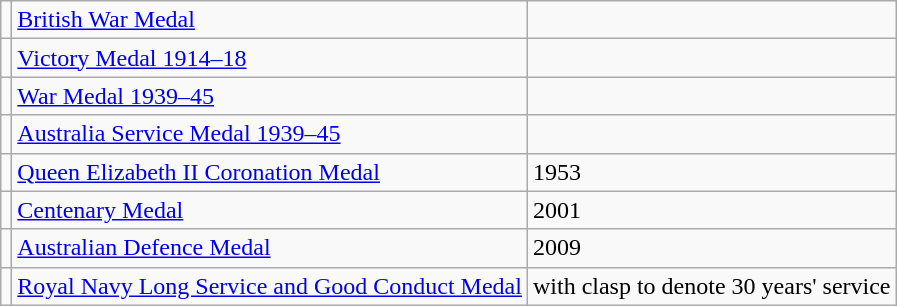<table class="wikitable">
<tr>
<td></td>
<td><a href='#'>British War Medal</a></td>
<td></td>
</tr>
<tr>
<td></td>
<td><a href='#'>Victory Medal 1914–18</a></td>
<td></td>
</tr>
<tr>
<td></td>
<td><a href='#'>War Medal 1939–45</a></td>
<td></td>
</tr>
<tr>
<td></td>
<td><a href='#'>Australia Service Medal 1939–45</a></td>
<td></td>
</tr>
<tr>
<td></td>
<td><a href='#'>Queen Elizabeth II Coronation Medal</a></td>
<td>1953</td>
</tr>
<tr>
<td></td>
<td><a href='#'>Centenary Medal</a></td>
<td>2001</td>
</tr>
<tr>
<td></td>
<td><a href='#'>Australian Defence Medal</a></td>
<td>2009</td>
</tr>
<tr>
<td></td>
<td><a href='#'>Royal Navy Long Service and Good Conduct Medal</a></td>
<td>with clasp to denote 30 years' service</td>
</tr>
</table>
